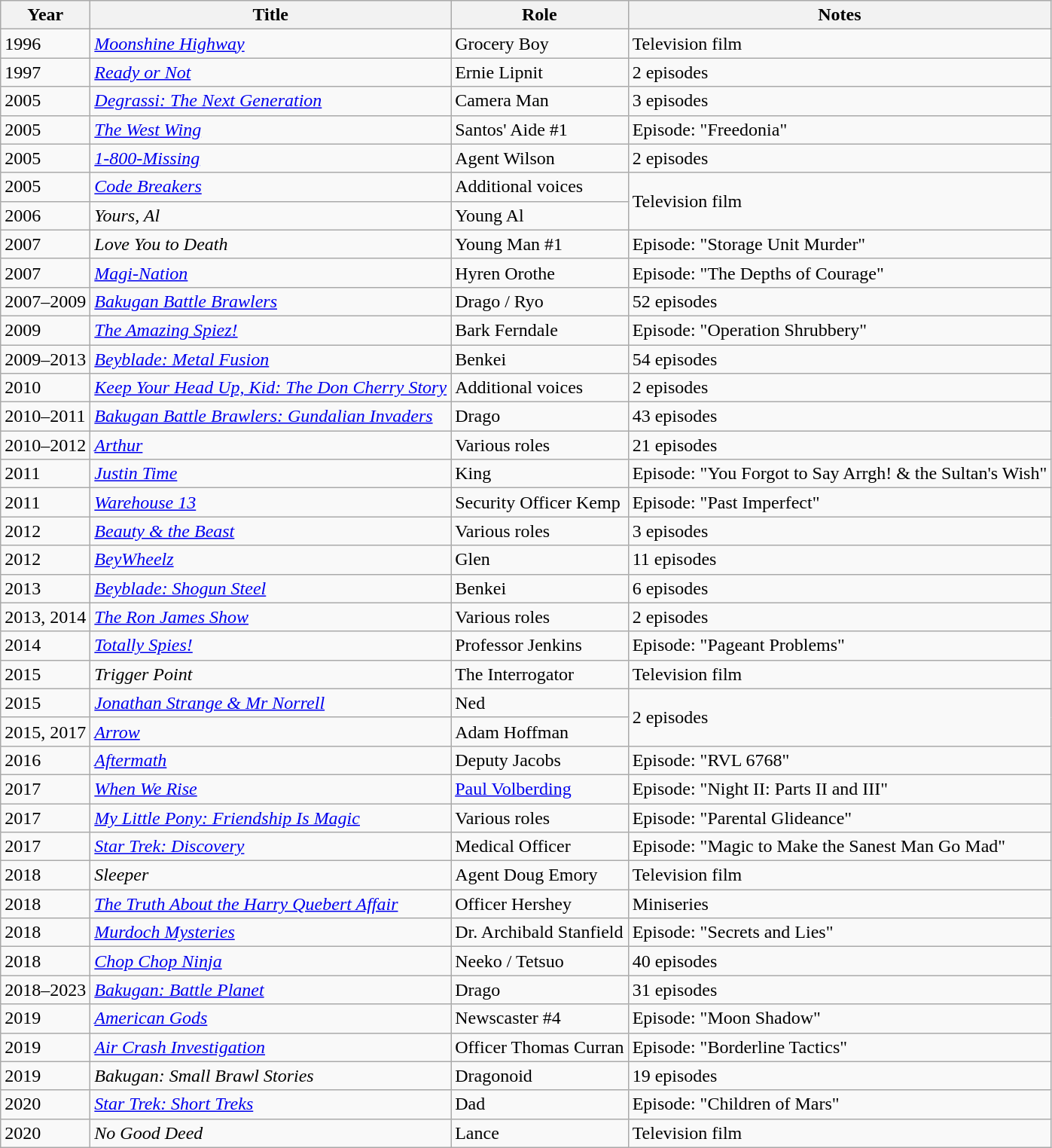<table class="wikitable sortable">
<tr>
<th>Year</th>
<th>Title</th>
<th>Role</th>
<th class="unsortable">Notes</th>
</tr>
<tr>
<td>1996</td>
<td><em><a href='#'>Moonshine Highway</a></em></td>
<td>Grocery Boy</td>
<td>Television film</td>
</tr>
<tr>
<td>1997</td>
<td><a href='#'><em>Ready or Not</em></a></td>
<td>Ernie Lipnit</td>
<td>2 episodes</td>
</tr>
<tr>
<td>2005</td>
<td><em><a href='#'>Degrassi: The Next Generation</a></em></td>
<td>Camera Man</td>
<td>3 episodes</td>
</tr>
<tr>
<td>2005</td>
<td data-sort-value="West Wing, The"><em><a href='#'>The West Wing</a></em></td>
<td>Santos' Aide #1</td>
<td>Episode: "Freedonia"</td>
</tr>
<tr>
<td>2005</td>
<td><em><a href='#'>1-800-Missing</a></em></td>
<td>Agent Wilson</td>
<td>2 episodes</td>
</tr>
<tr>
<td>2005</td>
<td><a href='#'><em>Code Breakers</em></a></td>
<td>Additional voices</td>
<td rowspan="2">Television film</td>
</tr>
<tr>
<td>2006</td>
<td><em>Yours, Al</em></td>
<td>Young Al</td>
</tr>
<tr>
<td>2007</td>
<td><em>Love You to Death</em></td>
<td>Young Man #1</td>
<td>Episode: "Storage Unit Murder"</td>
</tr>
<tr>
<td>2007</td>
<td><a href='#'><em>Magi-Nation</em></a></td>
<td>Hyren Orothe</td>
<td>Episode: "The Depths of Courage"</td>
</tr>
<tr>
<td>2007–2009</td>
<td><em><a href='#'>Bakugan Battle Brawlers</a></em></td>
<td>Drago / Ryo</td>
<td>52 episodes</td>
</tr>
<tr>
<td>2009</td>
<td data-sort-value="Amazing Spiez!, The"><em><a href='#'>The Amazing Spiez!</a></em></td>
<td>Bark Ferndale</td>
<td>Episode: "Operation Shrubbery"</td>
</tr>
<tr>
<td>2009–2013</td>
<td><em><a href='#'>Beyblade: Metal Fusion</a></em></td>
<td>Benkei</td>
<td>54 episodes</td>
</tr>
<tr>
<td>2010</td>
<td><em><a href='#'>Keep Your Head Up, Kid: The Don Cherry Story</a></em></td>
<td>Additional voices</td>
<td>2 episodes</td>
</tr>
<tr>
<td>2010–2011</td>
<td><em><a href='#'>Bakugan Battle Brawlers: Gundalian Invaders</a></em></td>
<td>Drago</td>
<td>43 episodes</td>
</tr>
<tr>
<td>2010–2012</td>
<td><a href='#'><em>Arthur</em></a></td>
<td>Various roles</td>
<td>21 episodes</td>
</tr>
<tr>
<td>2011</td>
<td><a href='#'><em>Justin Time</em></a></td>
<td>King</td>
<td>Episode: "You Forgot to Say Arrgh! & the Sultan's Wish"</td>
</tr>
<tr>
<td>2011</td>
<td><em><a href='#'>Warehouse 13</a></em></td>
<td>Security Officer Kemp</td>
<td>Episode: "Past Imperfect"</td>
</tr>
<tr>
<td>2012</td>
<td><a href='#'><em>Beauty & the Beast</em></a></td>
<td>Various roles</td>
<td>3 episodes</td>
</tr>
<tr>
<td>2012</td>
<td><em><a href='#'>BeyWheelz</a></em></td>
<td>Glen</td>
<td>11 episodes</td>
</tr>
<tr>
<td>2013</td>
<td><em><a href='#'>Beyblade: Shogun Steel</a></em></td>
<td>Benkei</td>
<td>6 episodes</td>
</tr>
<tr>
<td>2013, 2014</td>
<td data-sort-value="Ron James Show, The"><em><a href='#'>The Ron James Show</a></em></td>
<td>Various roles</td>
<td>2 episodes</td>
</tr>
<tr>
<td>2014</td>
<td><em><a href='#'>Totally Spies!</a></em></td>
<td>Professor Jenkins</td>
<td>Episode: "Pageant Problems"</td>
</tr>
<tr>
<td>2015</td>
<td><em>Trigger Point</em></td>
<td>The Interrogator</td>
<td>Television film</td>
</tr>
<tr>
<td>2015</td>
<td><a href='#'><em>Jonathan Strange & Mr Norrell</em></a></td>
<td>Ned</td>
<td rowspan="2">2 episodes</td>
</tr>
<tr>
<td>2015, 2017</td>
<td><a href='#'><em>Arrow</em></a></td>
<td>Adam Hoffman</td>
</tr>
<tr>
<td>2016</td>
<td><a href='#'><em>Aftermath</em></a></td>
<td>Deputy Jacobs</td>
<td>Episode: "RVL 6768"</td>
</tr>
<tr>
<td>2017</td>
<td><em><a href='#'>When We Rise</a></em></td>
<td><a href='#'>Paul Volberding</a></td>
<td>Episode: "Night II: Parts II and III"</td>
</tr>
<tr>
<td>2017</td>
<td><em><a href='#'>My Little Pony: Friendship Is Magic</a></em></td>
<td>Various roles</td>
<td>Episode: "Parental Glideance"</td>
</tr>
<tr>
<td>2017</td>
<td><em><a href='#'>Star Trek: Discovery</a></em></td>
<td>Medical Officer</td>
<td>Episode: "Magic to Make the Sanest Man Go Mad"</td>
</tr>
<tr>
<td>2018</td>
<td><em>Sleeper</em></td>
<td>Agent Doug Emory</td>
<td>Television film</td>
</tr>
<tr>
<td>2018</td>
<td data-sort-value="Truth About the Harry Quebert Affair, The"><a href='#'><em>The Truth About the Harry Quebert Affair</em></a></td>
<td>Officer Hershey</td>
<td>Miniseries</td>
</tr>
<tr>
<td>2018</td>
<td><em><a href='#'>Murdoch Mysteries</a></em></td>
<td>Dr. Archibald Stanfield</td>
<td>Episode: "Secrets and Lies"</td>
</tr>
<tr>
<td>2018</td>
<td><em><a href='#'>Chop Chop Ninja</a></em></td>
<td>Neeko / Tetsuo</td>
<td>40 episodes</td>
</tr>
<tr>
<td>2018–2023</td>
<td><em><a href='#'>Bakugan: Battle Planet</a></em></td>
<td>Drago</td>
<td>31 episodes</td>
</tr>
<tr>
<td>2019</td>
<td><a href='#'><em>American Gods</em></a></td>
<td>Newscaster #4</td>
<td>Episode: "Moon Shadow"</td>
</tr>
<tr>
<td>2019</td>
<td><em><a href='#'>Air Crash Investigation</a></em></td>
<td>Officer Thomas Curran</td>
<td>Episode: "Borderline Tactics"</td>
</tr>
<tr>
<td>2019</td>
<td><em>Bakugan: Small Brawl Stories</em></td>
<td>Dragonoid</td>
<td>19 episodes</td>
</tr>
<tr>
<td>2020</td>
<td><em><a href='#'>Star Trek: Short Treks</a></em></td>
<td>Dad</td>
<td>Episode: "Children of Mars"</td>
</tr>
<tr>
<td>2020</td>
<td><em>No Good Deed</em></td>
<td>Lance</td>
<td>Television film</td>
</tr>
</table>
